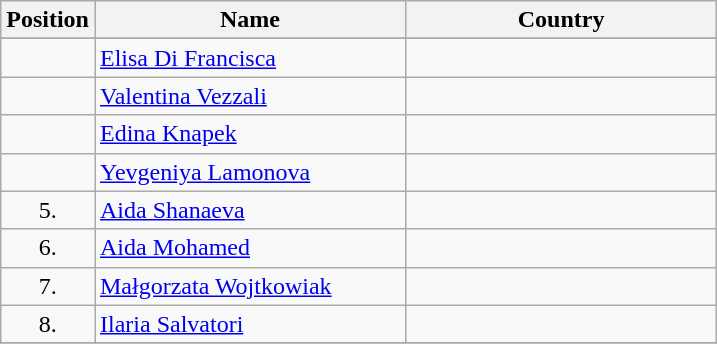<table class="wikitable">
<tr>
<th width="20">Position</th>
<th width="200">Name</th>
<th width="200">Country</th>
</tr>
<tr>
</tr>
<tr>
<td align="center"></td>
<td><a href='#'>Elisa Di Francisca</a></td>
<td></td>
</tr>
<tr>
<td align="center"></td>
<td><a href='#'>Valentina Vezzali</a></td>
<td></td>
</tr>
<tr>
<td align="center"></td>
<td><a href='#'>Edina Knapek</a></td>
<td></td>
</tr>
<tr>
<td align="center"></td>
<td><a href='#'>Yevgeniya Lamonova</a></td>
<td></td>
</tr>
<tr>
<td align="center">5.</td>
<td><a href='#'>Aida Shanaeva</a></td>
<td></td>
</tr>
<tr>
<td align="center">6.</td>
<td><a href='#'>Aida Mohamed</a></td>
<td></td>
</tr>
<tr>
<td align="center">7.</td>
<td><a href='#'>Małgorzata Wojtkowiak</a></td>
<td></td>
</tr>
<tr>
<td align="center">8.</td>
<td><a href='#'>Ilaria Salvatori</a></td>
<td></td>
</tr>
<tr>
</tr>
</table>
